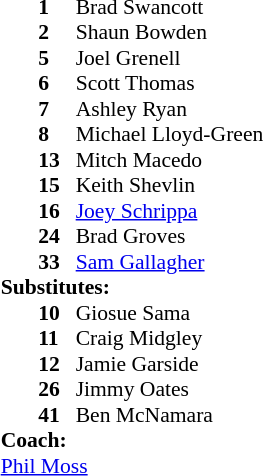<table cellspacing="0" cellpadding="0" style="font-size:90%;margin:auto">
<tr>
<th width=25></th>
<th width=25></th>
</tr>
<tr>
<td></td>
<td><strong>1</strong></td>
<td> Brad Swancott</td>
</tr>
<tr>
<td></td>
<td><strong>2</strong></td>
<td> Shaun Bowden</td>
<td></td>
<td></td>
</tr>
<tr>
<td></td>
<td><strong>5</strong></td>
<td> Joel Grenell</td>
</tr>
<tr>
<td></td>
<td><strong>6</strong></td>
<td> Scott Thomas</td>
<td></td>
<td></td>
</tr>
<tr>
<td></td>
<td><strong>7</strong></td>
<td> Ashley Ryan</td>
</tr>
<tr>
<td></td>
<td><strong>8</strong></td>
<td> Michael Lloyd-Green</td>
</tr>
<tr>
<td></td>
<td><strong>13</strong></td>
<td> Mitch Macedo</td>
<td></td>
<td></td>
</tr>
<tr>
<td></td>
<td><strong>15</strong></td>
<td> Keith Shevlin</td>
</tr>
<tr>
<td></td>
<td><strong>16</strong></td>
<td> <a href='#'>Joey Schrippa</a></td>
</tr>
<tr>
<td></td>
<td><strong>24</strong></td>
<td> Brad Groves</td>
</tr>
<tr>
<td></td>
<td><strong>33</strong></td>
<td> <a href='#'>Sam Gallagher</a></td>
<td></td>
</tr>
<tr>
<td colspan=4><strong>Substitutes:</strong></td>
</tr>
<tr>
<td></td>
<td><strong>10</strong></td>
<td> Giosue Sama</td>
<td></td>
<td></td>
</tr>
<tr>
<td></td>
<td><strong>11</strong></td>
<td> Craig Midgley</td>
<td></td>
<td></td>
</tr>
<tr>
<td></td>
<td><strong>12</strong></td>
<td> Jamie Garside</td>
<td></td>
<td></td>
</tr>
<tr>
<td></td>
<td><strong>26</strong></td>
<td> Jimmy Oates</td>
</tr>
<tr>
<td></td>
<td><strong>41</strong></td>
<td> Ben McNamara</td>
</tr>
<tr>
<td colspan=4><strong>Coach:</strong></td>
</tr>
<tr>
<td colspan=4> <a href='#'>Phil Moss</a></td>
</tr>
</table>
